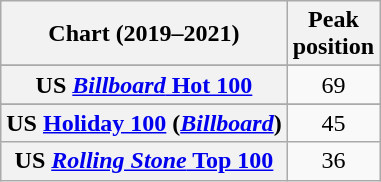<table class="wikitable sortable plainrowheaders" style="text-align:center">
<tr>
<th scope="col">Chart (2019–2021)</th>
<th scope="col">Peak<br>position</th>
</tr>
<tr>
</tr>
<tr>
<th scope="row">US <a href='#'><em>Billboard</em> Hot 100</a></th>
<td>69</td>
</tr>
<tr>
</tr>
<tr>
<th scope="row">US <a href='#'>Holiday 100</a> (<em><a href='#'>Billboard</a></em>)</th>
<td>45</td>
</tr>
<tr>
<th scope="row">US <a href='#'><em>Rolling Stone</em> Top 100</a></th>
<td>36</td>
</tr>
</table>
